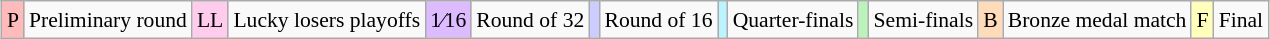<table class="wikitable" style="margin:0.5em auto; font-size:90%; line-height:1.25em; text-align:center">
<tr>
<td bgcolor="#FFBBBB">P</td>
<td>Preliminary round</td>
<td bgcolor="#FFCCEE">LL</td>
<td>Lucky losers playoffs</td>
<td bgcolor="#DDBBFF">1⁄16</td>
<td>Round of 32</td>
<td bgcolor="#CCCCFF"></td>
<td>Round of 16</td>
<td bgcolor="#BBF3FF"></td>
<td>Quarter-finals</td>
<td bgcolor="#BBF3BB"></td>
<td>Semi-finals</td>
<td bgcolor="#FEDCBA">B</td>
<td>Bronze medal match</td>
<td bgcolor="#FFFFBB">F</td>
<td>Final</td>
</tr>
</table>
